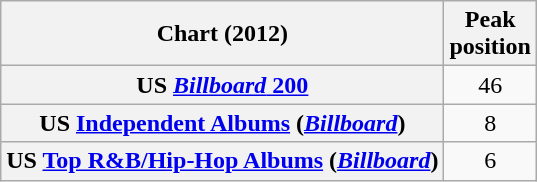<table class="wikitable sortable plainrowheaders">
<tr>
<th scope="col">Chart (2012)</th>
<th scope="col">Peak<br>position</th>
</tr>
<tr>
<th scope="row">US <a href='#'><em>Billboard</em> 200</a></th>
<td style="text-align:center;">46</td>
</tr>
<tr>
<th scope="row">US <a href='#'>Independent Albums</a> (<em><a href='#'>Billboard</a></em>)</th>
<td style="text-align:center;">8</td>
</tr>
<tr>
<th scope="row">US <a href='#'>Top R&B/Hip-Hop Albums</a> (<em><a href='#'>Billboard</a></em>)</th>
<td style="text-align:center;">6</td>
</tr>
</table>
